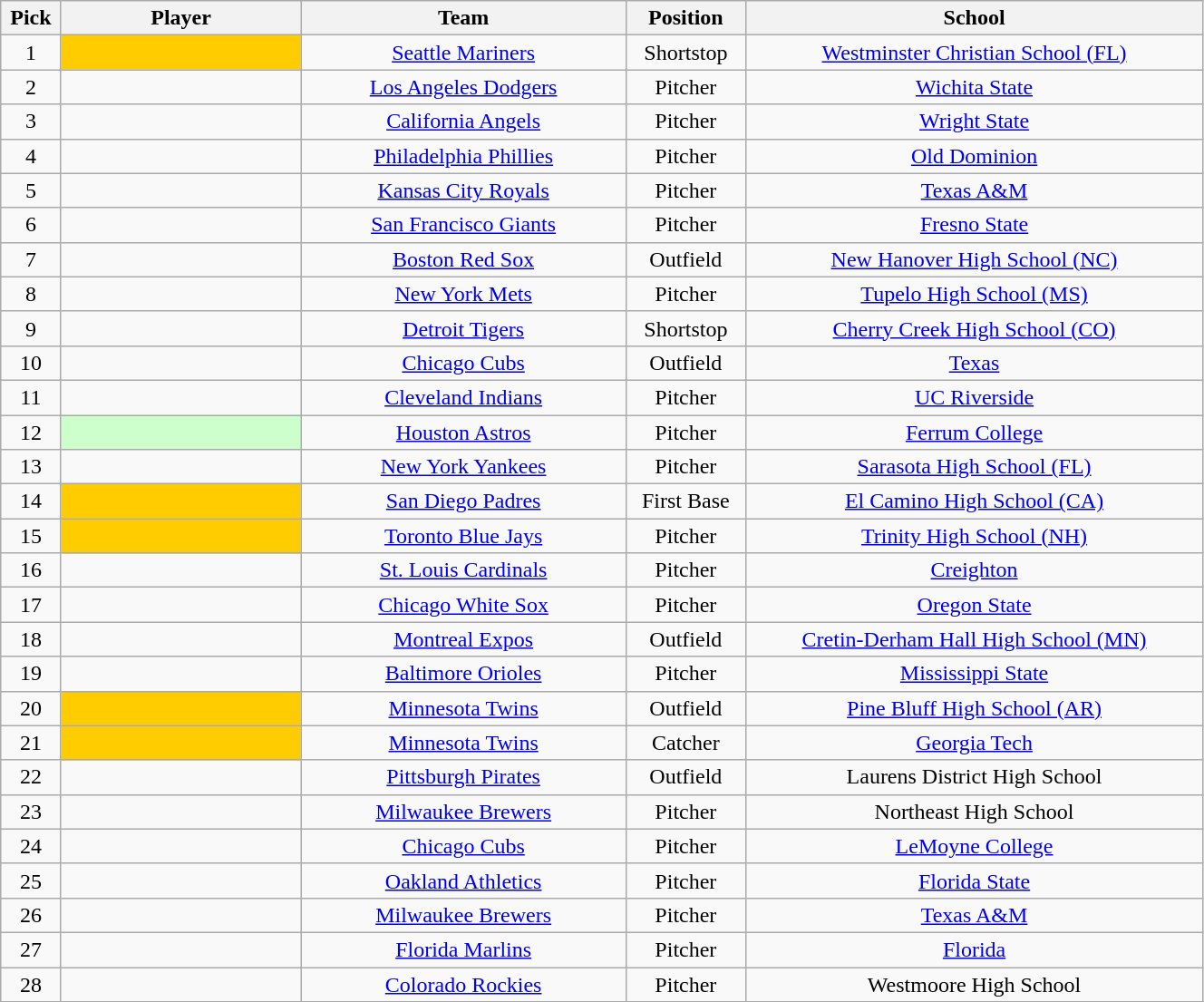<table class="wikitable sortable" style="text-align:center" width=70%>
<tr>
<th width="5%">Pick</th>
<th width="20%">Player</th>
<th width="27%">Team</th>
<th width="10%">Position</th>
<th width="38%">School</th>
</tr>
<tr>
<td>1</td>
<td bgcolor="#FFCC00"></td>
<td><a href='#'>Seattle Mariners</a></td>
<td>Shortstop</td>
<td><a href='#'>Westminster Christian School (FL)</a></td>
</tr>
<tr>
<td>2</td>
<td></td>
<td><a href='#'>Los Angeles Dodgers</a></td>
<td>Pitcher</td>
<td><a href='#'>Wichita State</a></td>
</tr>
<tr>
<td>3</td>
<td></td>
<td><a href='#'>California Angels</a></td>
<td>Pitcher</td>
<td><a href='#'>Wright State</a></td>
</tr>
<tr>
<td>4</td>
<td></td>
<td><a href='#'>Philadelphia Phillies</a></td>
<td>Pitcher</td>
<td><a href='#'>Old Dominion</a></td>
</tr>
<tr>
<td>5</td>
<td></td>
<td><a href='#'>Kansas City Royals</a></td>
<td>Pitcher</td>
<td><a href='#'>Texas A&M</a></td>
</tr>
<tr>
<td>6</td>
<td></td>
<td><a href='#'>San Francisco Giants</a></td>
<td>Pitcher</td>
<td><a href='#'>Fresno State</a></td>
</tr>
<tr>
<td>7</td>
<td></td>
<td><a href='#'>Boston Red Sox</a></td>
<td>Outfield</td>
<td><a href='#'>New Hanover High School (NC)</a></td>
</tr>
<tr>
<td>8</td>
<td></td>
<td><a href='#'>New York Mets</a></td>
<td>Pitcher</td>
<td><a href='#'>Tupelo High School (MS)</a></td>
</tr>
<tr>
<td>9</td>
<td></td>
<td><a href='#'>Detroit Tigers</a></td>
<td>Shortstop</td>
<td><a href='#'>Cherry Creek High School (CO)</a></td>
</tr>
<tr>
<td>10</td>
<td></td>
<td><a href='#'>Chicago Cubs</a></td>
<td>Outfield</td>
<td><a href='#'>Texas</a></td>
</tr>
<tr>
<td>11</td>
<td></td>
<td><a href='#'>Cleveland Indians</a></td>
<td>Pitcher</td>
<td><a href='#'>UC Riverside</a></td>
</tr>
<tr>
<td>12</td>
<td bgcolor="#CCFFCC"></td>
<td><a href='#'>Houston Astros</a></td>
<td>Pitcher</td>
<td><a href='#'>Ferrum College</a></td>
</tr>
<tr>
<td>13</td>
<td></td>
<td><a href='#'>New York Yankees</a></td>
<td>Pitcher</td>
<td><a href='#'>Sarasota High School (FL)</a></td>
</tr>
<tr>
<td>14</td>
<td bgcolor="#FFCC00"></td>
<td><a href='#'>San Diego Padres</a></td>
<td>First Base</td>
<td><a href='#'>El Camino High School (CA)</a></td>
</tr>
<tr>
<td>15</td>
<td bgcolor="#FFCC00"></td>
<td><a href='#'>Toronto Blue Jays</a></td>
<td>Pitcher</td>
<td><a href='#'>Trinity High School (NH)</a></td>
</tr>
<tr>
<td>16</td>
<td></td>
<td><a href='#'>St. Louis Cardinals</a></td>
<td>Pitcher</td>
<td><a href='#'>Creighton</a></td>
</tr>
<tr>
<td>17</td>
<td></td>
<td><a href='#'>Chicago White Sox</a></td>
<td>Pitcher</td>
<td><a href='#'>Oregon State</a></td>
</tr>
<tr>
<td>18</td>
<td></td>
<td><a href='#'>Montreal Expos</a></td>
<td>Outfield</td>
<td><a href='#'>Cretin-Derham Hall High School (MN)</a></td>
</tr>
<tr>
<td>19</td>
<td></td>
<td><a href='#'>Baltimore Orioles</a></td>
<td>Pitcher</td>
<td><a href='#'>Mississippi State</a></td>
</tr>
<tr>
<td>20</td>
<td bgcolor="#FFCC00"></td>
<td><a href='#'>Minnesota Twins</a></td>
<td>Outfield</td>
<td><a href='#'>Pine Bluff High School (AR)</a></td>
</tr>
<tr>
<td>21</td>
<td bgcolor="#FFCC00"></td>
<td><a href='#'>Minnesota Twins</a></td>
<td>Catcher</td>
<td><a href='#'>Georgia Tech</a></td>
</tr>
<tr>
<td>22</td>
<td></td>
<td><a href='#'>Pittsburgh Pirates</a></td>
<td>Outfield</td>
<td>Laurens District High School</td>
</tr>
<tr>
<td>23</td>
<td></td>
<td><a href='#'>Milwaukee Brewers</a></td>
<td>Pitcher</td>
<td>Northeast High School</td>
</tr>
<tr>
<td>24</td>
<td></td>
<td><a href='#'>Chicago Cubs</a></td>
<td>Pitcher</td>
<td><a href='#'>LeMoyne College</a></td>
</tr>
<tr>
<td>25</td>
<td></td>
<td><a href='#'>Oakland Athletics</a></td>
<td>Pitcher</td>
<td><a href='#'>Florida State</a></td>
</tr>
<tr>
<td>26</td>
<td></td>
<td><a href='#'>Milwaukee Brewers</a></td>
<td>Pitcher</td>
<td><a href='#'>Texas A&M</a></td>
</tr>
<tr>
<td>27</td>
<td></td>
<td><a href='#'>Florida Marlins</a></td>
<td>Pitcher</td>
<td><a href='#'>Florida</a></td>
</tr>
<tr>
<td>28</td>
<td></td>
<td><a href='#'>Colorado Rockies</a></td>
<td>Pitcher</td>
<td>Westmoore High School</td>
</tr>
<tr>
</tr>
</table>
